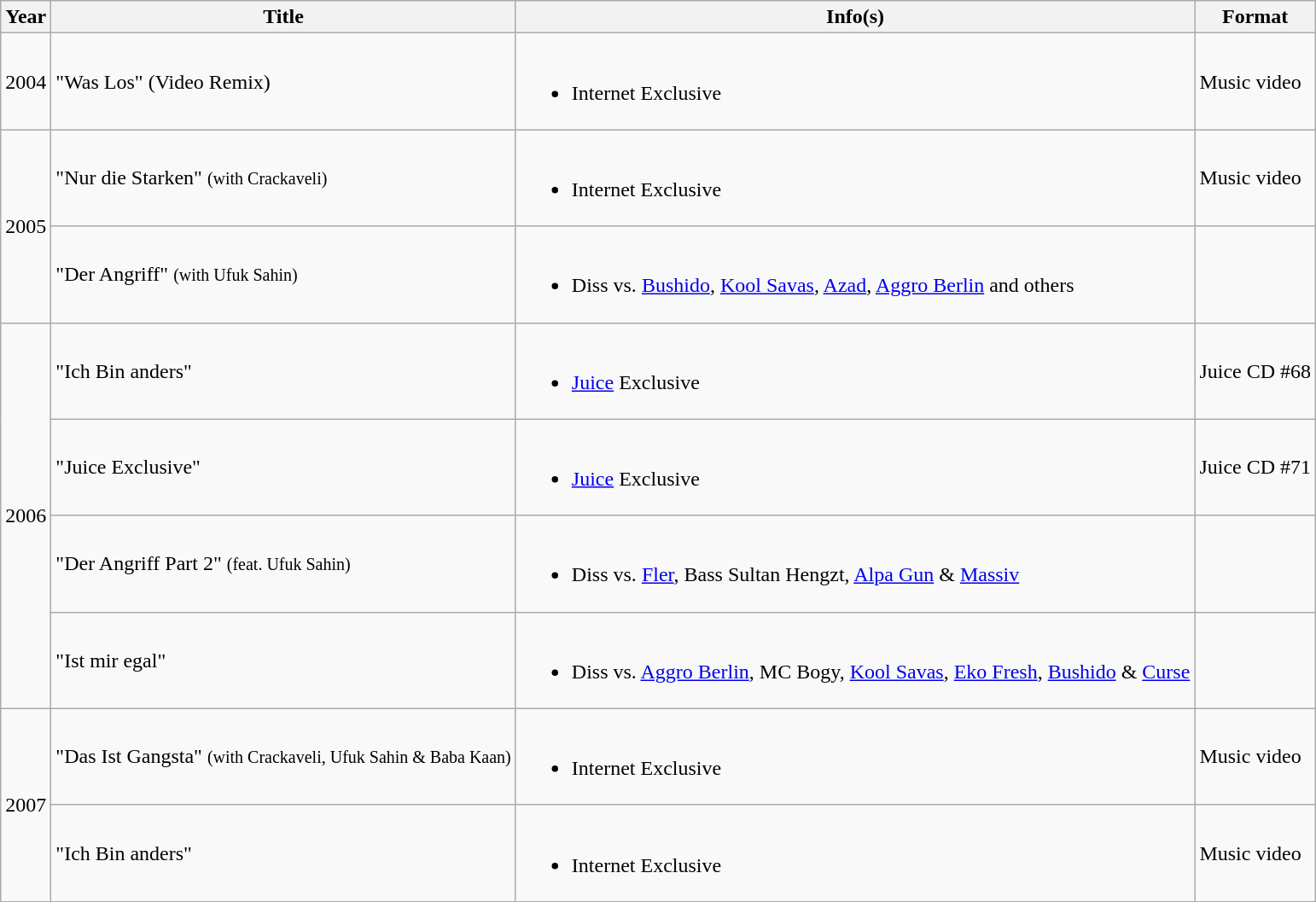<table class="wikitable">
<tr>
<th>Year</th>
<th>Title</th>
<th>Info(s)</th>
<th>Format</th>
</tr>
<tr>
<td>2004</td>
<td>"Was Los" (Video Remix)</td>
<td><br><ul><li>Internet Exclusive</li></ul></td>
<td>Music video</td>
</tr>
<tr>
<td rowspan="2">2005</td>
<td>"Nur die Starken" <small>(with Crackaveli)</small></td>
<td><br><ul><li>Internet Exclusive</li></ul></td>
<td>Music video</td>
</tr>
<tr>
<td>"Der Angriff" <small>(with Ufuk Sahin)</small></td>
<td><br><ul><li>Diss vs. <a href='#'>Bushido</a>, <a href='#'>Kool Savas</a>, <a href='#'>Azad</a>, <a href='#'>Aggro Berlin</a> and others</li></ul></td>
<td></td>
</tr>
<tr>
<td rowspan="4">2006</td>
<td>"Ich Bin anders"</td>
<td><br><ul><li><a href='#'>Juice</a> Exclusive</li></ul></td>
<td>Juice CD #68</td>
</tr>
<tr>
<td>"Juice Exclusive"</td>
<td><br><ul><li><a href='#'>Juice</a> Exclusive</li></ul></td>
<td>Juice CD #71</td>
</tr>
<tr>
<td>"Der Angriff Part 2" <small>(feat. Ufuk Sahin)</small></td>
<td><br><ul><li>Diss vs. <a href='#'>Fler</a>, Bass Sultan Hengzt, <a href='#'>Alpa Gun</a> & <a href='#'>Massiv</a></li></ul></td>
<td></td>
</tr>
<tr>
<td>"Ist mir egal"</td>
<td><br><ul><li>Diss vs. <a href='#'>Aggro Berlin</a>, MC Bogy, <a href='#'>Kool Savas</a>, <a href='#'>Eko Fresh</a>, <a href='#'>Bushido</a> & <a href='#'>Curse</a></li></ul></td>
<td></td>
</tr>
<tr>
<td rowspan="2">2007</td>
<td>"Das Ist Gangsta" <small>(with Crackaveli, Ufuk Sahin & Baba Kaan)</small></td>
<td><br><ul><li>Internet Exclusive</li></ul></td>
<td>Music video</td>
</tr>
<tr>
<td>"Ich Bin anders"</td>
<td><br><ul><li>Internet Exclusive</li></ul></td>
<td>Music video</td>
</tr>
</table>
